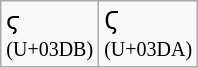<table class="wikitable">
<tr>
<td>ϛ<br><small>(U+03DB)</small></td>
<td>Ϛ<br><small>(U+03DA)</small></td>
</tr>
</table>
